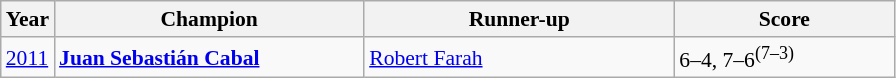<table class="wikitable" style="font-size:90%">
<tr>
<th>Year</th>
<th width="200">Champion</th>
<th width="200">Runner-up</th>
<th width="140">Score</th>
</tr>
<tr>
<td><a href='#'>2011</a></td>
<td> <strong><a href='#'>Juan Sebastián Cabal</a></strong></td>
<td> <a href='#'>Robert Farah</a></td>
<td>6–4, 7–6<sup>(7–3)</sup></td>
</tr>
</table>
